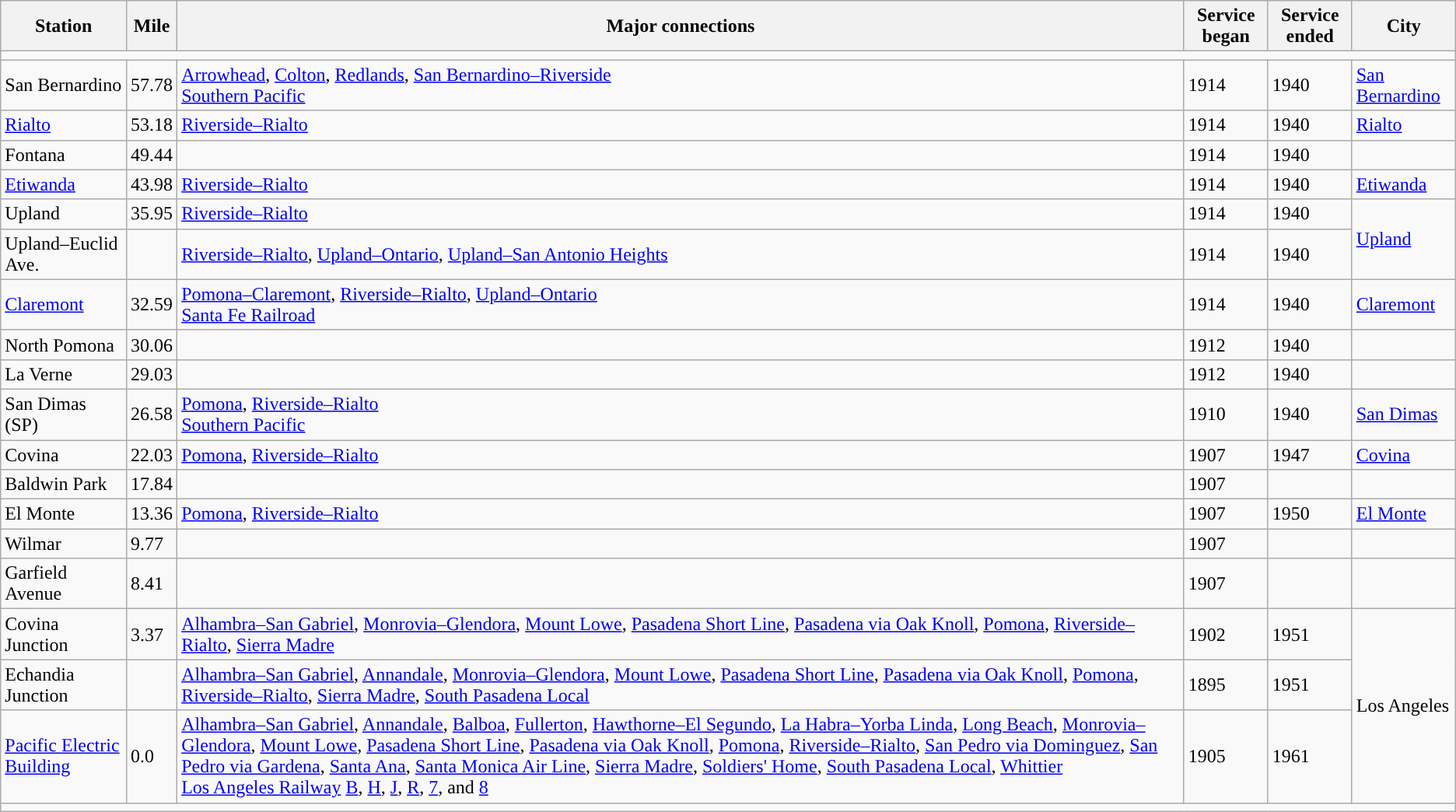<table class="wikitable">
<tr>
<th>Station</th>
<th>Mile</th>
<th>Major connections</th>
<th>Service began</th>
<th>Service ended</th>
<th>City</th>
</tr>
<tr>
<td colspan = "6"></td>
</tr>
<tr>
<td>San Bernardino</td>
<td>57.78</td>
<td><a href='#'>Arrowhead</a>, <a href='#'>Colton</a>, <a href='#'>Redlands</a>, <a href='#'>San Bernardino–Riverside</a><br><a href='#'>Southern Pacific</a></td>
<td>1914</td>
<td>1940</td>
<td rowspan=1><a href='#'>San Bernardino</a></td>
</tr>
<tr>
<td><a href='#'>Rialto</a></td>
<td>53.18</td>
<td><a href='#'>Riverside–Rialto</a></td>
<td>1914</td>
<td>1940</td>
<td rowspan=1><a href='#'>Rialto</a></td>
</tr>
<tr>
<td>Fontana</td>
<td>49.44</td>
<td></td>
<td>1914</td>
<td>1940</td>
<td></td>
</tr>
<tr>
<td><a href='#'>Etiwanda</a></td>
<td>43.98</td>
<td><a href='#'>Riverside–Rialto</a></td>
<td>1914</td>
<td>1940</td>
<td rowspan=1><a href='#'>Etiwanda</a></td>
</tr>
<tr>
<td>Upland</td>
<td>35.95</td>
<td><a href='#'>Riverside–Rialto</a></td>
<td>1914</td>
<td>1940</td>
<td rowspan=2><a href='#'>Upland</a></td>
</tr>
<tr>
<td>Upland–Euclid Ave.</td>
<td></td>
<td><a href='#'>Riverside–Rialto</a>, <a href='#'>Upland–Ontario</a>, <a href='#'>Upland–San Antonio Heights</a></td>
<td>1914</td>
<td>1940</td>
</tr>
<tr>
<td><a href='#'>Claremont</a></td>
<td>32.59</td>
<td><a href='#'>Pomona–Claremont</a>, <a href='#'>Riverside–Rialto</a>, <a href='#'>Upland–Ontario</a><br><a href='#'>Santa Fe Railroad</a></td>
<td>1914</td>
<td>1940</td>
<td rowspan=1><a href='#'>Claremont</a></td>
</tr>
<tr>
<td>North Pomona</td>
<td>30.06</td>
<td></td>
<td>1912</td>
<td>1940</td>
<td></td>
</tr>
<tr>
<td>La Verne</td>
<td>29.03</td>
<td></td>
<td>1912</td>
<td>1940</td>
<td></td>
</tr>
<tr>
<td>San Dimas (SP)</td>
<td>26.58</td>
<td><a href='#'>Pomona</a>, <a href='#'>Riverside–Rialto</a><br><a href='#'>Southern Pacific</a></td>
<td>1910</td>
<td>1940</td>
<td rowspan=1><a href='#'>San Dimas</a></td>
</tr>
<tr>
<td>Covina</td>
<td>22.03</td>
<td><a href='#'>Pomona</a>, <a href='#'>Riverside–Rialto</a></td>
<td>1907</td>
<td>1947</td>
<td rowspan=1><a href='#'>Covina</a></td>
</tr>
<tr>
<td>Baldwin Park</td>
<td>17.84</td>
<td></td>
<td>1907</td>
<td></td>
<td></td>
</tr>
<tr>
<td>El Monte</td>
<td>13.36</td>
<td><a href='#'>Pomona</a>, <a href='#'>Riverside–Rialto</a></td>
<td>1907</td>
<td>1950</td>
<td rowspan=1><a href='#'>El Monte</a></td>
</tr>
<tr>
<td>Wilmar</td>
<td>9.77</td>
<td></td>
<td>1907</td>
<td></td>
</tr>
<tr>
<td>Garfield Avenue</td>
<td>8.41</td>
<td></td>
<td>1907</td>
<td></td>
<td></td>
</tr>
<tr>
<td>Covina Junction</td>
<td>3.37</td>
<td><a href='#'>Alhambra–San Gabriel</a>, <a href='#'>Monrovia–Glendora</a>, <a href='#'>Mount Lowe</a>, <a href='#'>Pasadena Short Line</a>, <a href='#'>Pasadena via Oak Knoll</a>, <a href='#'>Pomona</a>, <a href='#'>Riverside–Rialto</a>, <a href='#'>Sierra Madre</a></td>
<td>1902</td>
<td>1951</td>
<td rowspan=3>Los Angeles</td>
</tr>
<tr>
<td>Echandia Junction</td>
<td></td>
<td><a href='#'>Alhambra–San Gabriel</a>, <a href='#'>Annandale</a>, <a href='#'>Monrovia–Glendora</a>, <a href='#'>Mount Lowe</a>, <a href='#'>Pasadena Short Line</a>, <a href='#'>Pasadena via Oak Knoll</a>, <a href='#'>Pomona</a>, <a href='#'>Riverside–Rialto</a>, <a href='#'>Sierra Madre</a>, <a href='#'>South Pasadena Local</a></td>
<td>1895</td>
<td>1951</td>
</tr>
<tr>
<td><a href='#'>Pacific Electric Building</a></td>
<td>0.0</td>
<td><a href='#'>Alhambra–San Gabriel</a>, <a href='#'>Annandale</a>, <a href='#'>Balboa</a>, <a href='#'>Fullerton</a>, <a href='#'>Hawthorne–El Segundo</a>, <a href='#'>La Habra–Yorba Linda</a>, <a href='#'>Long Beach</a>, <a href='#'>Monrovia–Glendora</a>, <a href='#'>Mount Lowe</a>, <a href='#'>Pasadena Short Line</a>, <a href='#'>Pasadena via Oak Knoll</a>, <a href='#'>Pomona</a>, <a href='#'>Riverside–Rialto</a>, <a href='#'>San Pedro via Dominguez</a>, <a href='#'>San Pedro via Gardena</a>, <a href='#'>Santa Ana</a>, <a href='#'>Santa Monica Air Line</a>, <a href='#'>Sierra Madre</a>, <a href='#'>Soldiers' Home</a>, <a href='#'>South Pasadena Local</a>, <a href='#'>Whittier</a><br><a href='#'>Los Angeles Railway</a> <a href='#'>B</a>, <a href='#'>H</a>, <a href='#'>J</a>, <a href='#'>R</a>, <a href='#'>7</a>, and <a href='#'>8</a></td>
<td>1905</td>
<td>1961</td>
</tr>
<tr>
<td colspan = "6"></td>
</tr>
</table>
